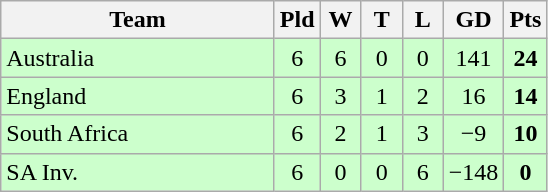<table class="wikitable" style="text-align:center;">
<tr>
<th width=175>Team</th>
<th style="width:20px;" abbr="Played">Pld</th>
<th style="width:20px;" abbr="Won">W</th>
<th style="width:20px;" abbr="Tied">T</th>
<th style="width:20px;" abbr="Lost">L</th>
<th style="width:30px;" abbr="Diff">GD</th>
<th style="width:20px;" abbr="Points">Pts</th>
</tr>
<tr style="background:#cfc;">
<td style="text-align:left;"> Australia</td>
<td>6</td>
<td>6</td>
<td>0</td>
<td>0</td>
<td>141</td>
<td><strong>24</strong></td>
</tr>
<tr style="background:#cfc;">
<td style="text-align:left;"> England</td>
<td>6</td>
<td>3</td>
<td>1</td>
<td>2</td>
<td>16</td>
<td><strong>14</strong></td>
</tr>
<tr style="background:#cfc;">
<td style="text-align:left;"> South Africa</td>
<td>6</td>
<td>2</td>
<td>1</td>
<td>3</td>
<td>−9</td>
<td><strong>10</strong></td>
</tr>
<tr style="background:#cfc;">
<td style="text-align:left;"> SA Inv.</td>
<td>6</td>
<td>0</td>
<td>0</td>
<td>6</td>
<td>−148</td>
<td><strong>0</strong></td>
</tr>
</table>
